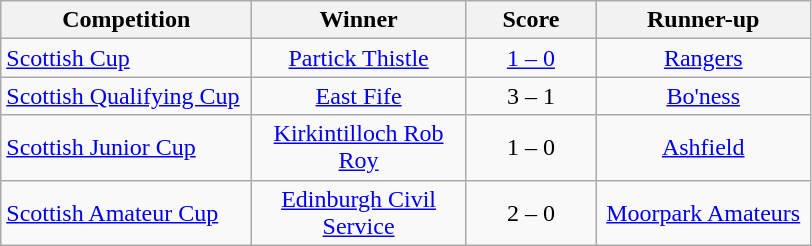<table class="wikitable" style="text-align: center;">
<tr>
<th width=160>Competition</th>
<th width=135>Winner</th>
<th width=80>Score</th>
<th width=135>Runner-up</th>
</tr>
<tr>
<td align=left><a href='#'>Scottish Cup</a></td>
<td><a href='#'>Partick Thistle</a></td>
<td><a href='#'>1 – 0</a></td>
<td><a href='#'>Rangers</a></td>
</tr>
<tr>
<td align=left><a href='#'>Scottish Qualifying Cup</a></td>
<td><a href='#'>East Fife</a></td>
<td>3 – 1</td>
<td><a href='#'>Bo'ness</a></td>
</tr>
<tr>
<td align=left><a href='#'>Scottish Junior Cup</a></td>
<td><a href='#'>Kirkintilloch Rob Roy</a></td>
<td>1 – 0</td>
<td><a href='#'>Ashfield</a></td>
</tr>
<tr>
<td align=left><a href='#'>Scottish Amateur Cup</a></td>
<td><a href='#'>Edinburgh Civil Service</a></td>
<td>2 – 0</td>
<td><a href='#'>Moorpark Amateurs</a></td>
</tr>
</table>
